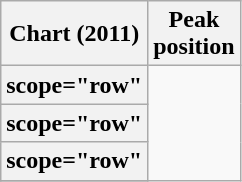<table class="wikitable sortable plainrowheaders" style="text-align:center;">
<tr>
<th scope="col">Chart (2011)</th>
<th scope="col">Peak<br>position</th>
</tr>
<tr>
<th>scope="row"</th>
</tr>
<tr>
<th>scope="row"</th>
</tr>
<tr>
<th>scope="row"</th>
</tr>
<tr>
</tr>
</table>
